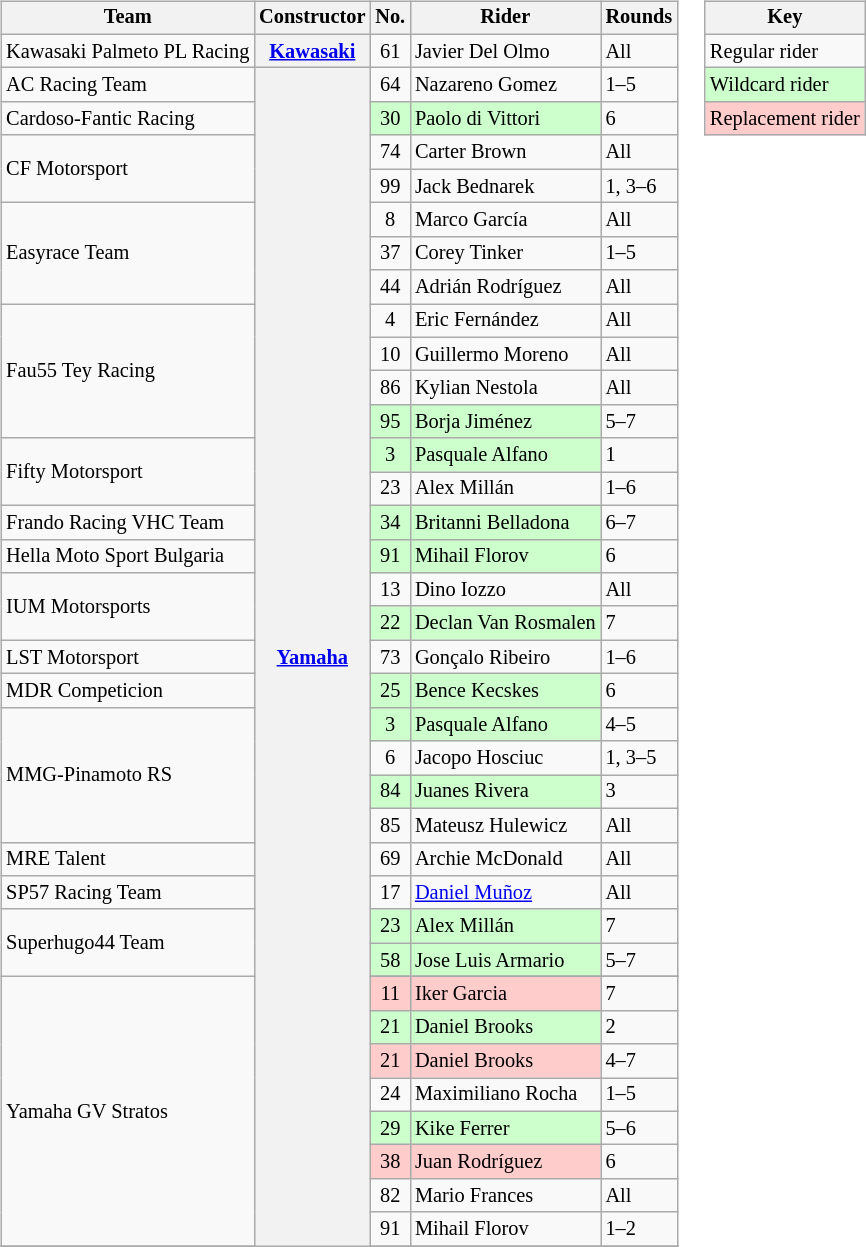<table>
<tr>
<td><br><table class="wikitable" style="font-size:85%;">
<tr>
<th>Team</th>
<th>Constructor</th>
<th>No.</th>
<th>Rider</th>
<th>Rounds</th>
</tr>
<tr>
<td> Kawasaki Palmeto PL Racing</td>
<th><a href='#'>Kawasaki</a></th>
<td align="center">61</td>
<td> Javier Del Olmo</td>
<td>All</td>
</tr>
<tr>
<td> AC Racing Team</td>
<th rowspan="38"><a href='#'>Yamaha</a></th>
<td align="center">64</td>
<td> Nazareno Gomez</td>
<td>1–5</td>
</tr>
<tr>
<td> Cardoso-Fantic Racing</td>
<td style="background:#ccffcc;" align="center">30</td>
<td style="background:#ccffcc;"nowrap> Paolo di Vittori</td>
<td>6</td>
</tr>
<tr>
<td rowspan="2"> CF Motorsport</td>
<td align="center">74</td>
<td> Carter Brown</td>
<td>All</td>
</tr>
<tr>
<td align="center">99</td>
<td> Jack Bednarek</td>
<td>1, 3–6</td>
</tr>
<tr>
<td rowspan="3"> Easyrace Team</td>
<td align="center">8</td>
<td> Marco García</td>
<td>All</td>
</tr>
<tr>
<td align="center">37</td>
<td> Corey Tinker</td>
<td>1–5</td>
</tr>
<tr>
<td align="center">44</td>
<td> Adrián Rodríguez</td>
<td>All</td>
</tr>
<tr>
<td rowspan="4"> Fau55 Tey Racing</td>
<td align="center">4</td>
<td> Eric Fernández</td>
<td>All</td>
</tr>
<tr>
<td align="center">10</td>
<td> Guillermo Moreno</td>
<td>All</td>
</tr>
<tr>
<td align="center">86</td>
<td> Kylian Nestola</td>
<td>All</td>
</tr>
<tr>
<td style="background:#ccffcc;" align="center">95</td>
<td style="background:#ccffcc;"nowrap> Borja Jiménez</td>
<td>5–7</td>
</tr>
<tr>
<td rowspan="2"> Fifty Motorsport</td>
<td style="background:#ccffcc;" align="center">3</td>
<td style="background:#ccffcc;"nowrap> Pasquale Alfano</td>
<td>1</td>
</tr>
<tr>
<td align="center">23</td>
<td> Alex Millán</td>
<td>1–6</td>
</tr>
<tr>
<td> Frando Racing VHC Team</td>
<td style="background:#ccffcc;" align="center">34</td>
<td style="background:#ccffcc;"nowrap> Britanni Belladona</td>
<td>6–7</td>
</tr>
<tr>
<td> Hella Moto Sport Bulgaria</td>
<td style="background:#ccffcc;" align="center">91</td>
<td style="background:#ccffcc;"nowrap> Mihail Florov</td>
<td>6</td>
</tr>
<tr>
<td rowspan="2"> IUM Motorsports</td>
<td align="center">13</td>
<td> Dino Iozzo</td>
<td>All</td>
</tr>
<tr>
<td style="background:#ccffcc;" align="center">22</td>
<td style="background:#ccffcc;"nowrap> Declan Van Rosmalen</td>
<td>7</td>
</tr>
<tr>
<td> LST Motorsport</td>
<td align="center">73</td>
<td> Gonçalo Ribeiro</td>
<td>1–6</td>
</tr>
<tr>
<td> MDR Competicion</td>
<td style="background:#ccffcc;" align="center">25</td>
<td style="background:#ccffcc;"nowrap> Bence Kecskes</td>
<td>6</td>
</tr>
<tr>
<td rowspan="4"> MMG-Pinamoto RS</td>
<td style="background:#ccffcc;" align="center">3</td>
<td style="background:#ccffcc;"nowrap> Pasquale Alfano</td>
<td>4–5</td>
</tr>
<tr>
<td align="center">6</td>
<td> Jacopo Hosciuc</td>
<td>1, 3–5</td>
</tr>
<tr>
<td style="background:#ccffcc;" align="center">84</td>
<td style="background:#ccffcc;"nowrap> Juanes Rivera</td>
<td>3</td>
</tr>
<tr>
<td align="center">85</td>
<td> Mateusz Hulewicz</td>
<td>All</td>
</tr>
<tr>
<td> MRE Talent</td>
<td align="center">69</td>
<td> Archie McDonald</td>
<td>All</td>
</tr>
<tr>
<td> SP57 Racing Team</td>
<td align="center">17</td>
<td> <a href='#'>Daniel Muñoz</a></td>
<td>All</td>
</tr>
<tr>
<td rowspan="2"> Superhugo44 Team</td>
<td style="background:#ccffcc;" align="center">23</td>
<td style="background:#ccffcc;"nowrap> Alex Millán</td>
<td>7</td>
</tr>
<tr>
<td style="background:#ccffcc;" align="center">58</td>
<td style="background:#ccffcc;"nowrap> Jose Luis Armario</td>
<td>5–7</td>
</tr>
<tr>
<td rowspan="9"> Yamaha GV Stratos</td>
</tr>
<tr>
<td style="background:#ffcccc;" align="center">11</td>
<td style="background:#ffcccc;"nowrap> Iker Garcia</td>
<td>7</td>
</tr>
<tr>
<td style="background:#ccffcc;" align="center">21</td>
<td style="background:#ccffcc;"nowrap> Daniel Brooks</td>
<td>2</td>
</tr>
<tr>
<td style="background:#ffcccc;" align="center">21</td>
<td style="background:#ffcccc;"nowrap> Daniel Brooks</td>
<td>4–7</td>
</tr>
<tr>
<td align="center">24</td>
<td> Maximiliano Rocha</td>
<td>1–5</td>
</tr>
<tr>
<td style="background:#ccffcc;" align="center">29</td>
<td style="background:#ccffcc;"nowrap> Kike Ferrer</td>
<td>5–6</td>
</tr>
<tr>
<td style="background:#ffcccc;" align="center">38</td>
<td style="background:#ffcccc;"nowrap> Juan Rodríguez</td>
<td>6</td>
</tr>
<tr>
<td align="center">82</td>
<td> Mario Frances</td>
<td>All</td>
</tr>
<tr>
<td align="center">91</td>
<td> Mihail Florov</td>
<td>1–2</td>
</tr>
<tr>
</tr>
</table>
</td>
<td valign=top><br><table class="wikitable" style="font-size: 85%;">
<tr>
<th colspan=2>Key</th>
</tr>
<tr>
<td>Regular rider</td>
</tr>
<tr style="background:#ccffcc;">
<td>Wildcard rider</td>
</tr>
<tr style="background:#ffcccc;">
<td>Replacement rider</td>
</tr>
</table>
</td>
</tr>
</table>
